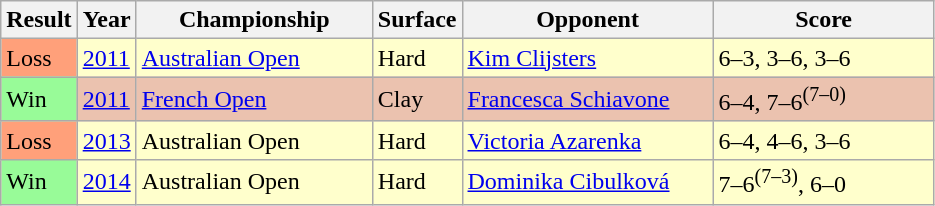<table class="sortable wikitable">
<tr>
<th>Result</th>
<th>Year</th>
<th style="width:150px">Championship</th>
<th>Surface</th>
<th style="width:160px">Opponent</th>
<th style="width:140px" class="unsortable">Score</th>
</tr>
<tr style="background:#ffc;">
<td style="background:#ffa07a;">Loss</td>
<td><a href='#'>2011</a></td>
<td><a href='#'>Australian Open</a></td>
<td>Hard</td>
<td> <a href='#'>Kim Clijsters</a></td>
<td>6–3, 3–6, 3–6</td>
</tr>
<tr style="background:#ebc2af;">
<td style="background:#98fb98;">Win</td>
<td><a href='#'>2011</a></td>
<td><a href='#'>French Open</a></td>
<td>Clay</td>
<td> <a href='#'>Francesca Schiavone</a></td>
<td>6–4, 7–6<sup>(7–0)</sup></td>
</tr>
<tr style="background:#ffc;">
<td style="background:#ffa07a;">Loss</td>
<td><a href='#'>2013</a></td>
<td>Australian Open</td>
<td>Hard</td>
<td> <a href='#'>Victoria Azarenka</a></td>
<td>6–4, 4–6, 3–6</td>
</tr>
<tr style="background:#ffc;">
<td style="background:#98fb98;">Win</td>
<td><a href='#'>2014</a></td>
<td>Australian Open</td>
<td>Hard</td>
<td> <a href='#'>Dominika Cibulková</a></td>
<td>7–6<sup>(7–3)</sup>, 6–0</td>
</tr>
</table>
